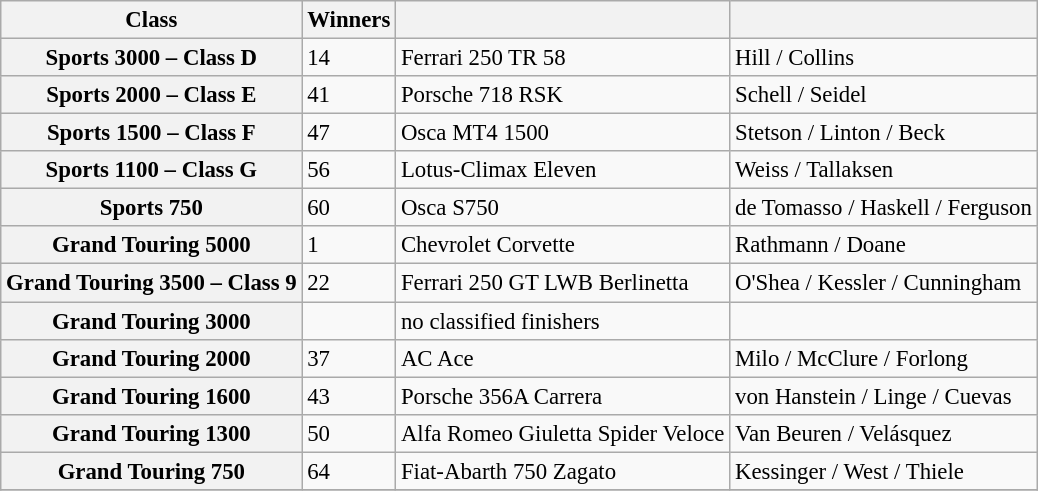<table class="wikitable" style="font-size: 95%">
<tr>
<th>Class</th>
<th>Winners</th>
<th></th>
<th></th>
</tr>
<tr>
<th>Sports 3000 – Class D</th>
<td>14</td>
<td>Ferrari 250 TR 58</td>
<td>Hill / Collins</td>
</tr>
<tr>
<th>Sports 2000 – Class E</th>
<td>41</td>
<td>Porsche 718 RSK</td>
<td>Schell / Seidel</td>
</tr>
<tr>
<th>Sports 1500 – Class F</th>
<td>47</td>
<td>Osca MT4 1500</td>
<td>Stetson / Linton / Beck</td>
</tr>
<tr>
<th>Sports 1100 – Class G</th>
<td>56</td>
<td>Lotus-Climax Eleven</td>
<td>Weiss / Tallaksen</td>
</tr>
<tr>
<th>Sports 750</th>
<td>60</td>
<td>Osca S750</td>
<td>de Tomasso / Haskell / Ferguson</td>
</tr>
<tr>
<th>Grand Touring 5000</th>
<td>1</td>
<td>Chevrolet Corvette</td>
<td>Rathmann / Doane</td>
</tr>
<tr>
<th>Grand Touring 3500 – Class 9</th>
<td>22</td>
<td>Ferrari 250 GT LWB Berlinetta</td>
<td>O'Shea / Kessler / Cunningham</td>
</tr>
<tr>
<th>Grand Touring 3000</th>
<td></td>
<td>no classified finishers</td>
<td></td>
</tr>
<tr>
<th>Grand Touring 2000</th>
<td>37</td>
<td>AC Ace</td>
<td>Milo / McClure / Forlong</td>
</tr>
<tr>
<th>Grand Touring 1600</th>
<td>43</td>
<td>Porsche 356A Carrera</td>
<td>von Hanstein / Linge / Cuevas</td>
</tr>
<tr>
<th>Grand Touring 1300</th>
<td>50</td>
<td>Alfa Romeo Giuletta Spider Veloce</td>
<td>Van Beuren / Velásquez</td>
</tr>
<tr>
<th>Grand Touring 750</th>
<td>64</td>
<td>Fiat-Abarth 750 Zagato</td>
<td>Kessinger / West / Thiele</td>
</tr>
<tr>
</tr>
</table>
